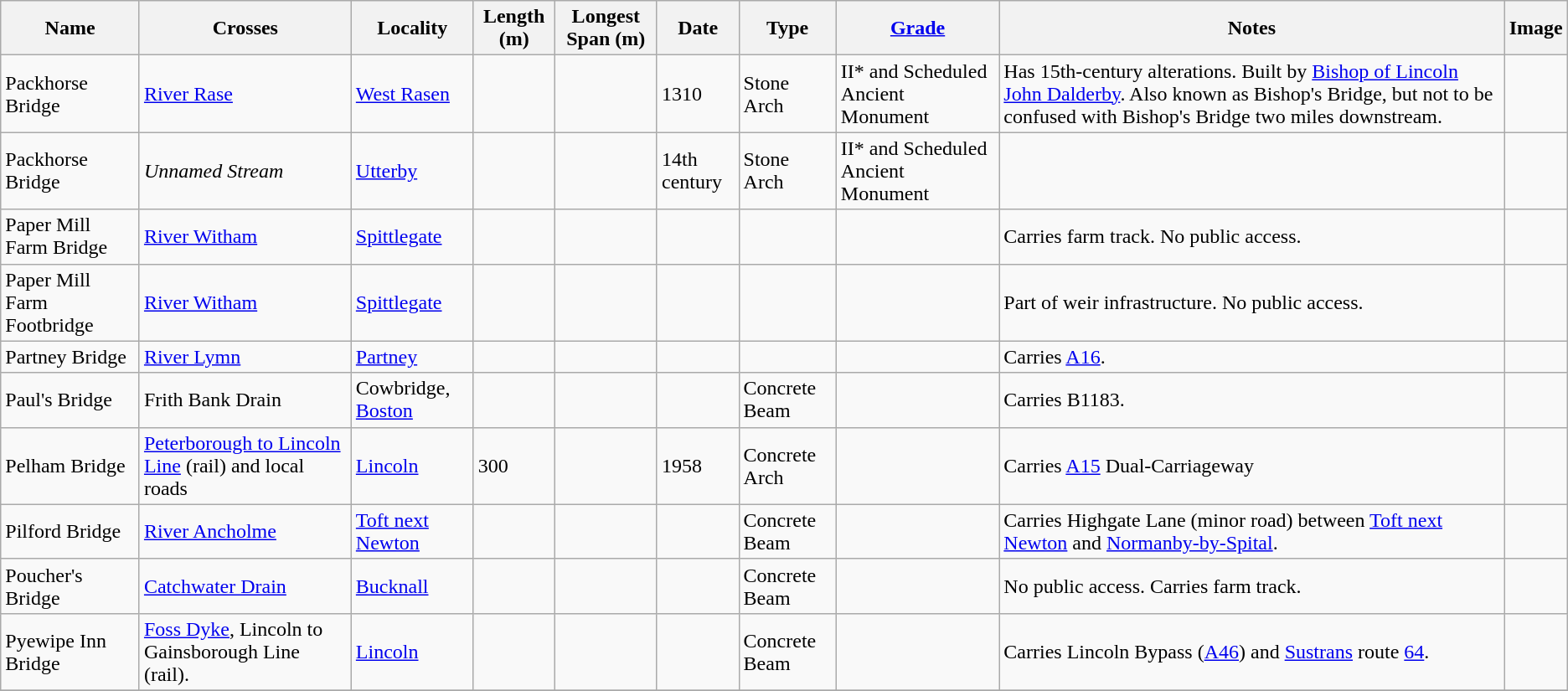<table class="wikitable sortable">
<tr>
<th>Name</th>
<th>Crosses</th>
<th>Locality</th>
<th>Length (m)</th>
<th>Longest Span (m)</th>
<th>Date</th>
<th>Type</th>
<th><a href='#'>Grade</a></th>
<th class="unsortable">Notes</th>
<th class="unsortable">Image</th>
</tr>
<tr>
<td>Packhorse Bridge</td>
<td><a href='#'>River Rase</a></td>
<td><a href='#'>West Rasen</a></td>
<td></td>
<td></td>
<td>1310</td>
<td>Stone Arch</td>
<td>II* and Scheduled Ancient Monument</td>
<td>Has 15th-century alterations. Built by <a href='#'>Bishop of Lincoln</a> <a href='#'>John Dalderby</a>. Also known as Bishop's Bridge, but not to be confused with Bishop's Bridge two miles downstream.</td>
<td></td>
</tr>
<tr>
<td>Packhorse Bridge</td>
<td><em>Unnamed Stream</em></td>
<td><a href='#'>Utterby</a></td>
<td></td>
<td></td>
<td>14th century</td>
<td>Stone Arch</td>
<td>II* and Scheduled Ancient Monument</td>
<td></td>
<td></td>
</tr>
<tr>
<td>Paper Mill Farm Bridge</td>
<td><a href='#'>River Witham</a></td>
<td><a href='#'>Spittlegate</a></td>
<td></td>
<td></td>
<td></td>
<td></td>
<td></td>
<td>Carries farm track. No public access.</td>
<td></td>
</tr>
<tr>
<td>Paper Mill Farm Footbridge</td>
<td><a href='#'>River Witham</a></td>
<td><a href='#'>Spittlegate</a></td>
<td></td>
<td></td>
<td></td>
<td></td>
<td></td>
<td>Part of weir infrastructure. No public access.</td>
<td></td>
</tr>
<tr>
<td>Partney Bridge</td>
<td><a href='#'>River Lymn</a></td>
<td><a href='#'>Partney</a></td>
<td></td>
<td></td>
<td></td>
<td></td>
<td></td>
<td>Carries <a href='#'>A16</a>.</td>
<td></td>
</tr>
<tr>
<td>Paul's Bridge</td>
<td>Frith Bank Drain</td>
<td>Cowbridge, <a href='#'>Boston</a></td>
<td></td>
<td></td>
<td></td>
<td>Concrete Beam</td>
<td></td>
<td>Carries B1183.</td>
<td></td>
</tr>
<tr>
<td>Pelham Bridge</td>
<td><a href='#'>Peterborough to Lincoln Line</a> (rail) and local roads</td>
<td><a href='#'>Lincoln</a></td>
<td>300</td>
<td></td>
<td>1958</td>
<td>Concrete Arch</td>
<td></td>
<td>Carries <a href='#'>A15</a> Dual-Carriageway</td>
<td></td>
</tr>
<tr>
<td>Pilford Bridge</td>
<td><a href='#'>River Ancholme</a></td>
<td><a href='#'>Toft next Newton</a></td>
<td></td>
<td></td>
<td></td>
<td>Concrete Beam</td>
<td></td>
<td>Carries Highgate Lane (minor road) between <a href='#'>Toft next Newton</a> and <a href='#'>Normanby-by-Spital</a>.</td>
<td></td>
</tr>
<tr>
<td>Poucher's Bridge</td>
<td><a href='#'>Catchwater Drain</a></td>
<td><a href='#'>Bucknall</a></td>
<td></td>
<td></td>
<td></td>
<td>Concrete Beam</td>
<td></td>
<td>No public access. Carries farm track.</td>
<td></td>
</tr>
<tr>
<td>Pyewipe Inn Bridge</td>
<td><a href='#'>Foss Dyke</a>, Lincoln to Gainsborough Line (rail).</td>
<td><a href='#'>Lincoln</a></td>
<td></td>
<td></td>
<td></td>
<td>Concrete Beam</td>
<td></td>
<td>Carries Lincoln Bypass (<a href='#'>A46</a>) and <a href='#'>Sustrans</a> route <a href='#'>64</a>.</td>
<td></td>
</tr>
<tr>
</tr>
</table>
